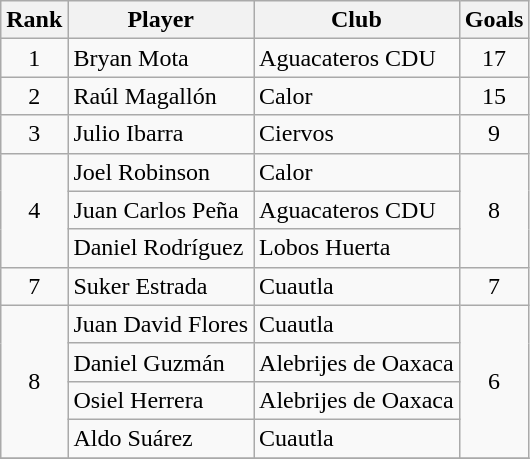<table class="wikitable">
<tr>
<th>Rank</th>
<th>Player</th>
<th>Club</th>
<th>Goals</th>
</tr>
<tr>
<td align=center>1</td>
<td> Bryan Mota</td>
<td>Aguacateros CDU</td>
<td align=center>17</td>
</tr>
<tr>
<td align=center rowspan=1>2</td>
<td> Raúl Magallón</td>
<td>Calor</td>
<td align=center rowspan=1>15</td>
</tr>
<tr>
<td align=center rowspan=1>3</td>
<td> Julio Ibarra</td>
<td>Ciervos</td>
<td align=center rowspan=1>9</td>
</tr>
<tr>
<td align=center rowspan=3>4</td>
<td> Joel Robinson</td>
<td>Calor</td>
<td align=center rowspan=3>8</td>
</tr>
<tr>
<td> Juan Carlos Peña</td>
<td>Aguacateros CDU</td>
</tr>
<tr>
<td> Daniel Rodríguez</td>
<td>Lobos Huerta</td>
</tr>
<tr>
<td align=center rowspan=1>7</td>
<td> Suker Estrada</td>
<td>Cuautla</td>
<td align=center rowspan=1>7</td>
</tr>
<tr>
<td align=center rowspan=4>8</td>
<td> Juan David Flores</td>
<td>Cuautla</td>
<td align=center rowspan=4>6</td>
</tr>
<tr>
<td> Daniel Guzmán</td>
<td>Alebrijes de Oaxaca</td>
</tr>
<tr>
<td> Osiel Herrera</td>
<td>Alebrijes de Oaxaca</td>
</tr>
<tr>
<td> Aldo Suárez</td>
<td>Cuautla</td>
</tr>
<tr>
</tr>
</table>
